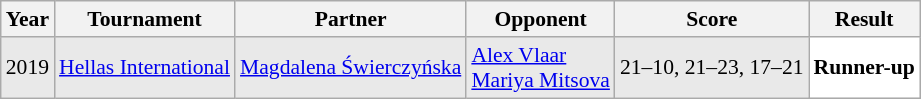<table class="sortable wikitable" style="font-size: 90%;">
<tr>
<th>Year</th>
<th>Tournament</th>
<th>Partner</th>
<th>Opponent</th>
<th>Score</th>
<th>Result</th>
</tr>
<tr style="background:#E9E9E9">
<td align="center">2019</td>
<td align="left"><a href='#'>Hellas International</a></td>
<td align="left"> <a href='#'>Magdalena Świerczyńska</a></td>
<td align="left"> <a href='#'>Alex Vlaar</a> <br>  <a href='#'>Mariya Mitsova</a></td>
<td align="left">21–10, 21–23, 17–21</td>
<td style="text-align:left; background:white"> <strong>Runner-up</strong></td>
</tr>
</table>
